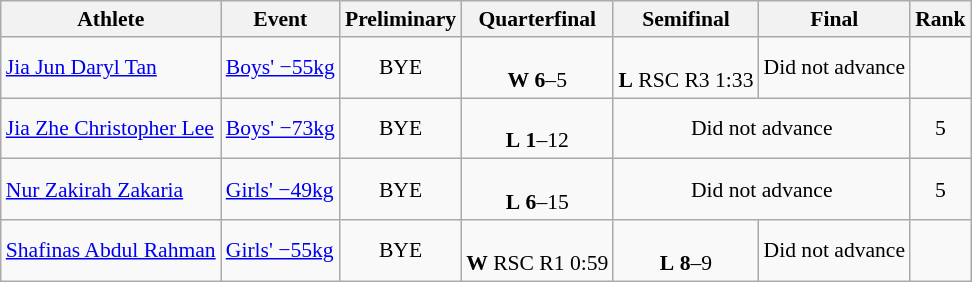<table class="wikitable" style="text-align:left; font-size:90%">
<tr>
<th>Athlete</th>
<th>Event</th>
<th>Preliminary</th>
<th>Quarterfinal</th>
<th>Semifinal</th>
<th>Final</th>
<th>Rank</th>
</tr>
<tr>
<td><a href='#'>Jia Jun Daryl Tan</a></td>
<td><a href='#'>Boys' −55kg</a></td>
<td align=center>BYE</td>
<td align=center> <br> <strong>W</strong> <strong>6</strong>–5</td>
<td align=center> <br> <strong>L</strong> RSC R3 1:33</td>
<td align=center colspan=1>Did not advance</td>
<td align=center></td>
</tr>
<tr>
<td><a href='#'>Jia Zhe Christopher Lee</a></td>
<td><a href='#'>Boys' −73kg</a></td>
<td align=center>BYE</td>
<td align=center> <br> <strong>L</strong> <strong>1</strong>–12</td>
<td align=center colspan=2>Did not advance</td>
<td align=center>5</td>
</tr>
<tr>
<td><a href='#'>Nur Zakirah Zakaria</a></td>
<td><a href='#'>Girls' −49kg</a></td>
<td align=center>BYE</td>
<td align=center> <br> <strong>L</strong> <strong>6</strong>–15</td>
<td align=center colspan=2>Did not advance</td>
<td align=center>5</td>
</tr>
<tr>
<td><a href='#'>Shafinas Abdul Rahman</a></td>
<td><a href='#'>Girls' −55kg</a></td>
<td align=center>BYE</td>
<td align=center> <br> <strong>W</strong> RSC R1 0:59</td>
<td align=center> <br> <strong>L</strong> <strong>8</strong>–9</td>
<td align=center colspan=1>Did not advance</td>
<td align=center></td>
</tr>
</table>
